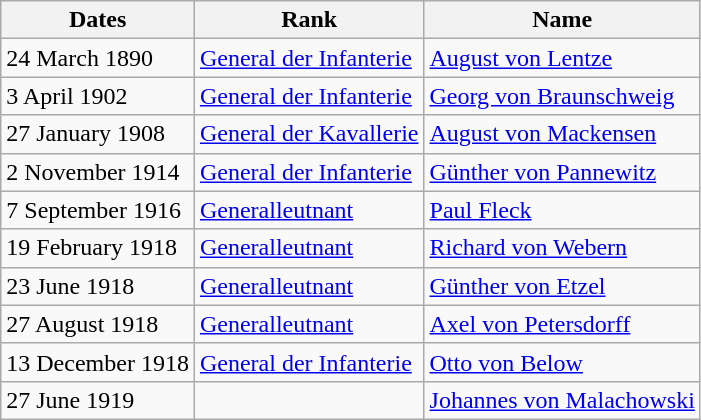<table class="wikitable">
<tr>
<th>Dates</th>
<th>Rank</th>
<th>Name</th>
</tr>
<tr>
<td>24 March 1890</td>
<td><a href='#'>General der Infanterie</a></td>
<td><a href='#'>August von Lentze</a></td>
</tr>
<tr>
<td>3 April 1902</td>
<td><a href='#'>General der Infanterie</a></td>
<td><a href='#'>Georg von Braunschweig</a></td>
</tr>
<tr>
<td>27 January 1908</td>
<td><a href='#'>General der Kavallerie</a></td>
<td><a href='#'>August von Mackensen</a></td>
</tr>
<tr>
<td>2 November 1914</td>
<td><a href='#'>General der Infanterie</a></td>
<td><a href='#'>Günther von Pannewitz</a></td>
</tr>
<tr>
<td>7 September 1916</td>
<td><a href='#'>Generalleutnant</a></td>
<td><a href='#'>Paul Fleck</a></td>
</tr>
<tr>
<td>19 February 1918</td>
<td><a href='#'>Generalleutnant</a></td>
<td><a href='#'>Richard von Webern</a></td>
</tr>
<tr>
<td>23 June 1918</td>
<td><a href='#'>Generalleutnant</a></td>
<td><a href='#'>Günther von Etzel</a></td>
</tr>
<tr>
<td>27 August 1918</td>
<td><a href='#'>Generalleutnant</a></td>
<td><a href='#'>Axel von Petersdorff</a></td>
</tr>
<tr>
<td>13 December 1918</td>
<td><a href='#'>General der Infanterie</a></td>
<td><a href='#'>Otto von Below</a></td>
</tr>
<tr>
<td>27 June 1919</td>
<td></td>
<td><a href='#'>Johannes von Malachowski</a></td>
</tr>
</table>
